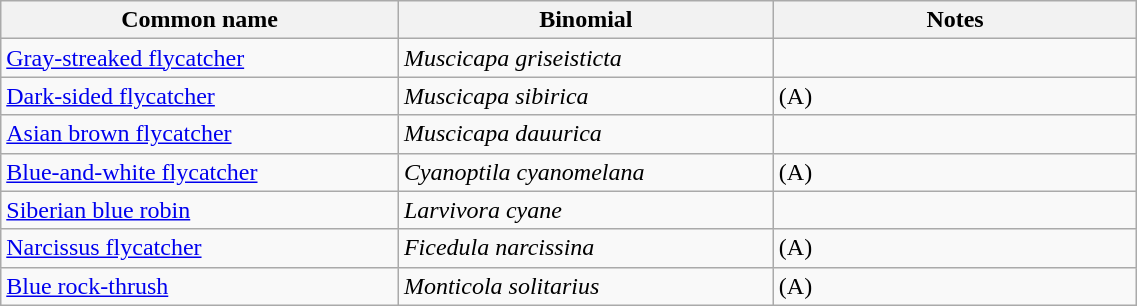<table style="width:60%;" class="wikitable">
<tr>
<th width=35%>Common name</th>
<th width=33%>Binomial</th>
<th width=32%>Notes</th>
</tr>
<tr>
<td><a href='#'>Gray-streaked flycatcher</a></td>
<td><em>Muscicapa griseisticta</em></td>
<td></td>
</tr>
<tr>
<td><a href='#'>Dark-sided flycatcher</a></td>
<td><em>Muscicapa sibirica</em></td>
<td>(A)</td>
</tr>
<tr>
<td><a href='#'>Asian brown flycatcher</a></td>
<td><em>Muscicapa dauurica</em></td>
<td></td>
</tr>
<tr>
<td><a href='#'>Blue-and-white flycatcher</a></td>
<td><em>Cyanoptila cyanomelana</em></td>
<td>(A)</td>
</tr>
<tr>
<td><a href='#'>Siberian blue robin</a></td>
<td><em>Larvivora cyane</em></td>
<td></td>
</tr>
<tr>
<td><a href='#'>Narcissus flycatcher</a></td>
<td><em>Ficedula narcissina</em></td>
<td>(A)</td>
</tr>
<tr>
<td><a href='#'>Blue rock-thrush</a></td>
<td><em>Monticola solitarius</em></td>
<td>(A)</td>
</tr>
</table>
